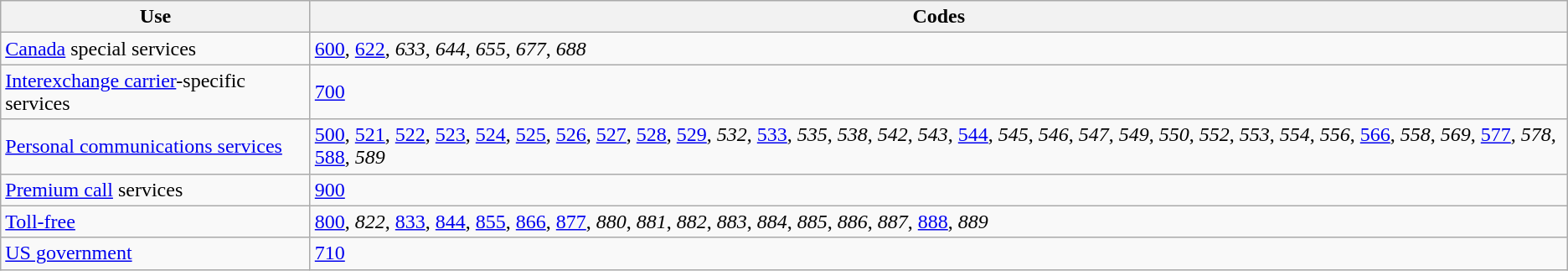<table class="wikitable">
<tr>
<th>Use</th>
<th>Codes</th>
</tr>
<tr>
<td><a href='#'>Canada</a> special services</td>
<td><a href='#'>600</a>, <a href='#'>622</a>, <em>633</em>, <em>644</em>, <em>655</em>, <em>677</em>, <em>688</em></td>
</tr>
<tr>
<td><a href='#'>Interexchange carrier</a>-specific services</td>
<td><a href='#'>700</a></td>
</tr>
<tr>
<td><a href='#'>Personal communications services</a></td>
<td><a href='#'>500</a>, <a href='#'>521</a>, <a href='#'>522</a>, <a href='#'>523</a>, <a href='#'>524</a>, <a href='#'>525</a>, <a href='#'>526</a>, <a href='#'>527</a>, <a href='#'>528</a>, <a href='#'>529</a>, <em>532</em>, <a href='#'>533</a>, <em>535</em>, <em>538</em>, <em>542</em>, <em>543</em>, <a href='#'>544</a>, <em>545</em>, <em>546</em>, <em>547</em>, <em>549</em>, <em>550</em>, <em>552</em>, <em>553</em>, <em>554</em>, <em>556</em>, <a href='#'>566</a>, <em>558</em>, <em>569</em>, <a href='#'>577</a>, <em>578</em>, <a href='#'>588</a>, <em>589</em></td>
</tr>
<tr>
<td><a href='#'>Premium call</a> services</td>
<td><a href='#'>900</a></td>
</tr>
<tr>
<td><a href='#'>Toll-free</a></td>
<td><a href='#'>800</a>, <em>822</em>, <a href='#'>833</a>, <a href='#'>844</a>, <a href='#'>855</a>, <a href='#'>866</a>, <a href='#'>877</a>, <em>880</em>, <em>881</em>, <em>882</em>, <em>883</em>, <em>884</em>, <em>885</em>, <em>886</em>, <em>887</em>, <a href='#'>888</a>, <em>889</em></td>
</tr>
<tr>
<td><a href='#'>US government</a></td>
<td><a href='#'>710</a></td>
</tr>
</table>
